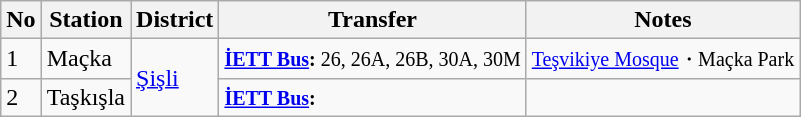<table class="wikitable">
<tr>
<th>No</th>
<th>Station</th>
<th>District</th>
<th>Transfer</th>
<th>Notes</th>
</tr>
<tr>
<td>1</td>
<td>Maçka</td>
<td rowspan="2"><a href='#'>Şişli</a></td>
<td><small><strong><a href='#'>İETT Bus</a>:</strong> 26, 26A, 26B, 30A, 30M</small></td>
<td><a href='#'><small>Teşvikiye Mosque</small></a><small>・Maçka Park</small></td>
</tr>
<tr>
<td>2</td>
<td>Taşkışla</td>
<td><small><strong><a href='#'>İETT Bus</a>:</strong></small></td>
<td></td>
</tr>
</table>
